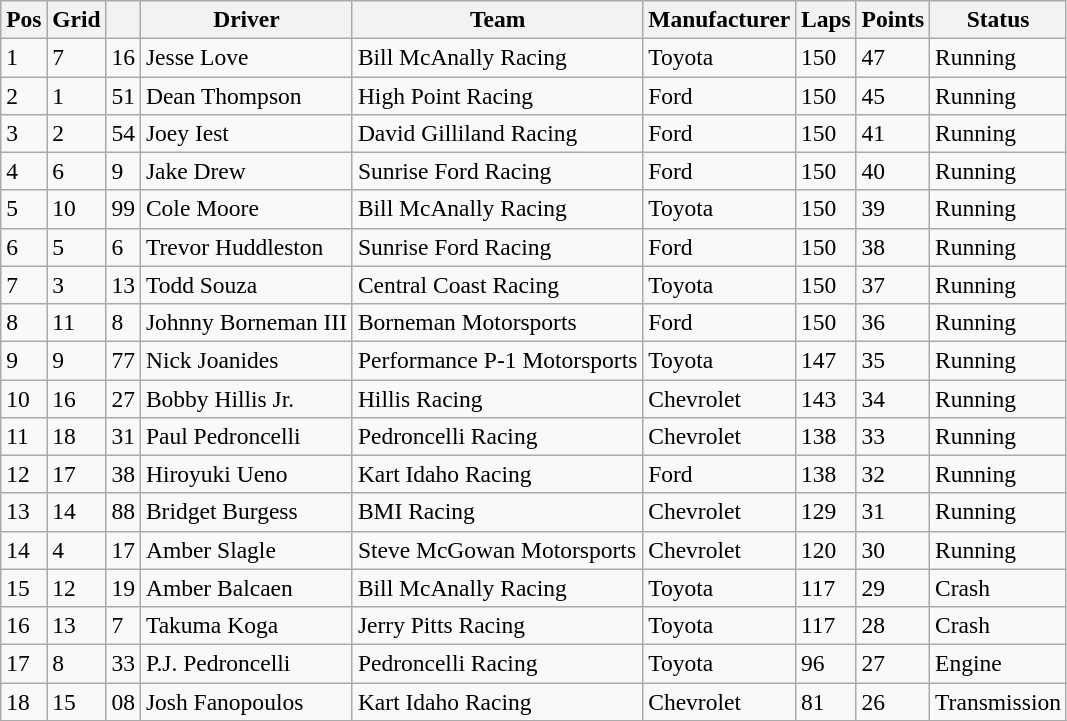<table class="wikitable" style="font-size:98%">
<tr>
<th>Pos</th>
<th>Grid</th>
<th></th>
<th>Driver</th>
<th>Team</th>
<th>Manufacturer</th>
<th>Laps</th>
<th>Points</th>
<th>Status</th>
</tr>
<tr>
<td>1</td>
<td>7</td>
<td>16</td>
<td>Jesse Love</td>
<td>Bill McAnally Racing</td>
<td>Toyota</td>
<td>150</td>
<td>47</td>
<td>Running</td>
</tr>
<tr>
<td>2</td>
<td>1</td>
<td>51</td>
<td>Dean Thompson</td>
<td>High Point Racing</td>
<td>Ford</td>
<td>150</td>
<td>45</td>
<td>Running</td>
</tr>
<tr>
<td>3</td>
<td>2</td>
<td>54</td>
<td>Joey Iest</td>
<td>David Gilliland Racing</td>
<td>Ford</td>
<td>150</td>
<td>41</td>
<td>Running</td>
</tr>
<tr>
<td>4</td>
<td>6</td>
<td>9</td>
<td>Jake Drew</td>
<td>Sunrise Ford Racing</td>
<td>Ford</td>
<td>150</td>
<td>40</td>
<td>Running</td>
</tr>
<tr>
<td>5</td>
<td>10</td>
<td>99</td>
<td>Cole Moore</td>
<td>Bill McAnally Racing</td>
<td>Toyota</td>
<td>150</td>
<td>39</td>
<td>Running</td>
</tr>
<tr>
<td>6</td>
<td>5</td>
<td>6</td>
<td>Trevor Huddleston</td>
<td>Sunrise Ford Racing</td>
<td>Ford</td>
<td>150</td>
<td>38</td>
<td>Running</td>
</tr>
<tr>
<td>7</td>
<td>3</td>
<td>13</td>
<td>Todd Souza</td>
<td>Central Coast Racing</td>
<td>Toyota</td>
<td>150</td>
<td>37</td>
<td>Running</td>
</tr>
<tr>
<td>8</td>
<td>11</td>
<td>8</td>
<td>Johnny Borneman III</td>
<td>Borneman Motorsports</td>
<td>Ford</td>
<td>150</td>
<td>36</td>
<td>Running</td>
</tr>
<tr>
<td>9</td>
<td>9</td>
<td>77</td>
<td>Nick Joanides</td>
<td>Performance P-1 Motorsports</td>
<td>Toyota</td>
<td>147</td>
<td>35</td>
<td>Running</td>
</tr>
<tr>
<td>10</td>
<td>16</td>
<td>27</td>
<td>Bobby Hillis Jr.</td>
<td>Hillis Racing</td>
<td>Chevrolet</td>
<td>143</td>
<td>34</td>
<td>Running</td>
</tr>
<tr>
<td>11</td>
<td>18</td>
<td>31</td>
<td>Paul Pedroncelli</td>
<td>Pedroncelli Racing</td>
<td>Chevrolet</td>
<td>138</td>
<td>33</td>
<td>Running</td>
</tr>
<tr>
<td>12</td>
<td>17</td>
<td>38</td>
<td>Hiroyuki Ueno</td>
<td>Kart Idaho Racing</td>
<td>Ford</td>
<td>138</td>
<td>32</td>
<td>Running</td>
</tr>
<tr>
<td>13</td>
<td>14</td>
<td>88</td>
<td>Bridget Burgess</td>
<td>BMI Racing</td>
<td>Chevrolet</td>
<td>129</td>
<td>31</td>
<td>Running</td>
</tr>
<tr>
<td>14</td>
<td>4</td>
<td>17</td>
<td>Amber Slagle</td>
<td>Steve McGowan Motorsports</td>
<td>Chevrolet</td>
<td>120</td>
<td>30</td>
<td>Running</td>
</tr>
<tr>
<td>15</td>
<td>12</td>
<td>19</td>
<td>Amber Balcaen</td>
<td>Bill McAnally Racing</td>
<td>Toyota</td>
<td>117</td>
<td>29</td>
<td>Crash</td>
</tr>
<tr>
<td>16</td>
<td>13</td>
<td>7</td>
<td>Takuma Koga</td>
<td>Jerry Pitts Racing</td>
<td>Toyota</td>
<td>117</td>
<td>28</td>
<td>Crash</td>
</tr>
<tr>
<td>17</td>
<td>8</td>
<td>33</td>
<td>P.J. Pedroncelli</td>
<td>Pedroncelli Racing</td>
<td>Toyota</td>
<td>96</td>
<td>27</td>
<td>Engine</td>
</tr>
<tr>
<td>18</td>
<td>15</td>
<td>08</td>
<td>Josh Fanopoulos</td>
<td>Kart Idaho Racing</td>
<td>Chevrolet</td>
<td>81</td>
<td>26</td>
<td>Transmission</td>
</tr>
<tr>
</tr>
</table>
